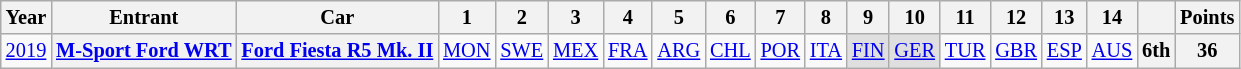<table class="wikitable" style="text-align:center; font-size:85%">
<tr>
<th>Year</th>
<th>Entrant</th>
<th>Car</th>
<th>1</th>
<th>2</th>
<th>3</th>
<th>4</th>
<th>5</th>
<th>6</th>
<th>7</th>
<th>8</th>
<th>9</th>
<th>10</th>
<th>11</th>
<th>12</th>
<th>13</th>
<th>14</th>
<th></th>
<th>Points</th>
</tr>
<tr>
<td><a href='#'>2019</a></td>
<th nowrap><a href='#'>M-Sport Ford WRT</a></th>
<th nowrap><a href='#'>Ford Fiesta R5 Mk. II</a></th>
<td><a href='#'>MON</a></td>
<td><a href='#'>SWE</a></td>
<td><a href='#'>MEX</a></td>
<td><a href='#'>FRA</a></td>
<td><a href='#'>ARG</a></td>
<td><a href='#'>CHL</a></td>
<td><a href='#'>POR</a></td>
<td><a href='#'>ITA</a></td>
<td style="background:#dfdfdf;"><a href='#'>FIN</a><br></td>
<td style="background:#dfdfdf;"><a href='#'>GER</a><br></td>
<td><a href='#'>TUR</a></td>
<td><a href='#'>GBR</a></td>
<td><a href='#'>ESP</a></td>
<td><a href='#'>AUS</a><br></td>
<th>6th</th>
<th>36</th>
</tr>
</table>
